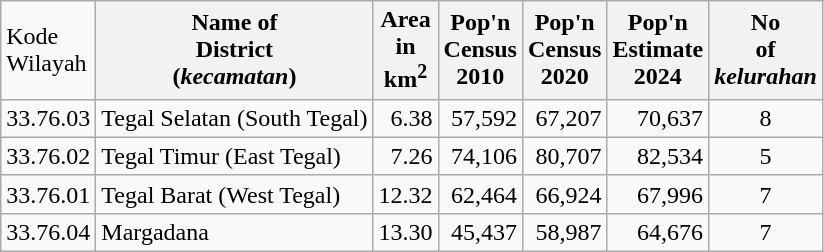<table class="wikitable">
<tr>
<td>Kode <br>Wilayah</td>
<th>Name of<br> District<br>(<em>kecamatan</em>)</th>
<th>Area<br> in<br> km<sup>2</sup></th>
<th>Pop'n<br>Census<br>2010</th>
<th>Pop'n<br>Census<br>2020</th>
<th>Pop'n<br>Estimate<br>2024</th>
<th>No<br>of<br><em>kelurahan</em></th>
</tr>
<tr>
<td>33.76.03</td>
<td>Tegal Selatan (South Tegal) </td>
<td style="text-align:right;">6.38</td>
<td style="text-align:right;">57,592</td>
<td style="text-align:right;">67,207</td>
<td style="text-align:right;">70,637</td>
<td style="text-align:center;">8</td>
</tr>
<tr>
<td>33.76.02</td>
<td>Tegal Timur (East Tegal) </td>
<td style="text-align:right;">7.26</td>
<td style="text-align:right;">74,106</td>
<td style="text-align:right;">80,707</td>
<td style="text-align:right;">82,534</td>
<td style="text-align:center;">5</td>
</tr>
<tr>
<td>33.76.01</td>
<td>Tegal Barat (West Tegal) </td>
<td style="text-align:right;">12.32</td>
<td style="text-align:right;">62,464</td>
<td style="text-align:right;">66,924</td>
<td style="text-align:right;">67,996</td>
<td style="text-align:center;">7</td>
</tr>
<tr>
<td>33.76.04</td>
<td>Margadana </td>
<td style="text-align:right;">13.30</td>
<td style="text-align:right;">45,437</td>
<td style="text-align:right;">58,987</td>
<td style="text-align:right;">64,676</td>
<td style="text-align:center;">7</td>
</tr>
</table>
